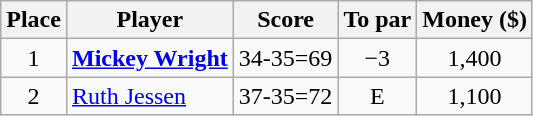<table class="wikitable">
<tr>
<th>Place</th>
<th>Player</th>
<th>Score</th>
<th>To par</th>
<th>Money ($)</th>
</tr>
<tr>
<td align=center>1</td>
<td> <strong><a href='#'>Mickey Wright</a></strong></td>
<td>34-35=69</td>
<td align=center>−3</td>
<td align=center>1,400</td>
</tr>
<tr>
<td align=center>2</td>
<td> <a href='#'>Ruth Jessen</a></td>
<td>37-35=72</td>
<td align=center>E</td>
<td align=center>1,100</td>
</tr>
</table>
